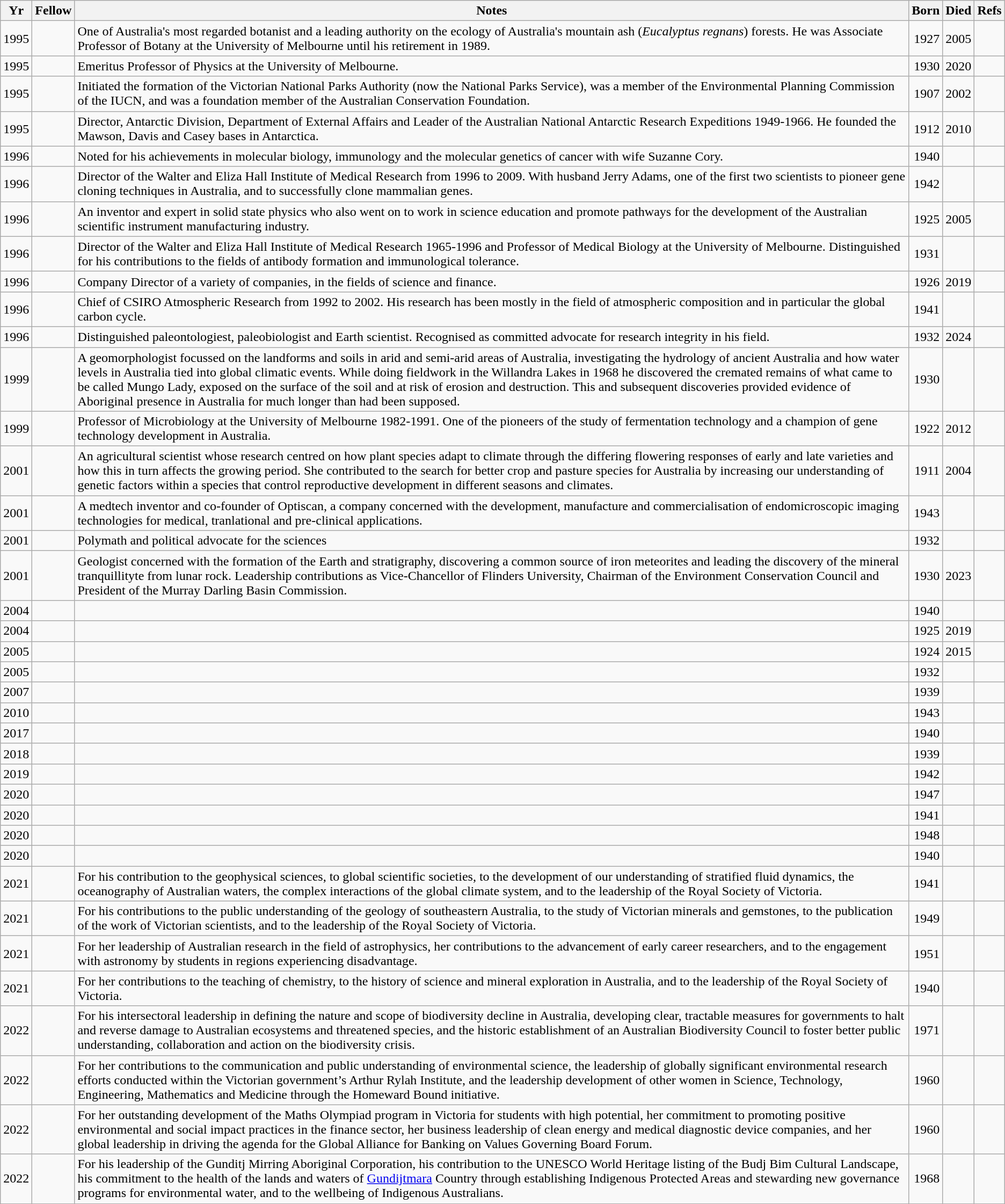<table class="wikitable sortable">
<tr>
<th>Yr</th>
<th>Fellow</th>
<th>Notes</th>
<th>Born</th>
<th>Died</th>
<th>Refs</th>
</tr>
<tr>
<td align=right>1995</td>
<td></td>
<td>One of Australia's most regarded botanist and a leading authority on the ecology of Australia's mountain ash (<em>Eucalyptus regnans</em>) forests. He was Associate Professor of Botany at the University of Melbourne until his retirement in 1989.</td>
<td align=right>1927</td>
<td align=right>2005</td>
<td></td>
</tr>
<tr>
<td align=right>1995</td>
<td></td>
<td>Emeritus Professor of Physics at the University of Melbourne.</td>
<td align=right>1930</td>
<td align="right">2020</td>
<td></td>
</tr>
<tr>
<td align=right>1995</td>
<td></td>
<td>Initiated the formation of the Victorian National Parks Authority (now the National Parks Service), was a member of the Environmental Planning Commission of the IUCN, and was a foundation member of the Australian Conservation Foundation.</td>
<td align=right>1907</td>
<td align=right>2002</td>
<td></td>
</tr>
<tr>
<td align=right>1995</td>
<td></td>
<td>Director, Antarctic Division, Department of External Affairs and Leader of the Australian National Antarctic Research Expeditions 1949-1966. He founded the Mawson, Davis and Casey bases in Antarctica.</td>
<td align=right>1912</td>
<td align=right>2010</td>
<td></td>
</tr>
<tr>
<td align=right>1996</td>
<td></td>
<td>Noted for his achievements in molecular biology, immunology and the molecular genetics of cancer with wife Suzanne Cory.</td>
<td align=right>1940</td>
<td align=right></td>
<td></td>
</tr>
<tr>
<td align=right>1996</td>
<td></td>
<td>Director of the Walter and Eliza Hall Institute of Medical Research from 1996 to 2009. With husband Jerry Adams, one of the first two scientists to pioneer gene cloning techniques in Australia, and to successfully clone mammalian genes.</td>
<td align=right>1942</td>
<td align=right></td>
<td></td>
</tr>
<tr>
<td align=right>1996</td>
<td></td>
<td>An inventor and expert in solid state physics who also went on to work in science education and promote pathways for the development of the Australian scientific instrument manufacturing industry.</td>
<td align=right>1925</td>
<td align="right">2005</td>
<td></td>
</tr>
<tr>
<td align=right>1996</td>
<td></td>
<td>Director of the Walter and Eliza Hall Institute of Medical Research 1965-1996 and Professor of Medical Biology at the University of Melbourne. Distinguished for his contributions to the fields of antibody formation and immunological tolerance.</td>
<td align=right>1931</td>
<td align=right></td>
<td></td>
</tr>
<tr>
<td align=right>1996</td>
<td></td>
<td>Company Director of a variety of companies, in the fields of science and finance.</td>
<td align=right>1926</td>
<td align=right>2019</td>
<td></td>
</tr>
<tr>
<td align=right>1996</td>
<td></td>
<td>Chief of CSIRO Atmospheric Research from 1992 to 2002. His research has been mostly in the field of atmospheric composition and in particular the global carbon cycle.</td>
<td align=right>1941</td>
<td align=right></td>
<td></td>
</tr>
<tr>
<td align=right>1996</td>
<td></td>
<td>Distinguished paleontologiest, paleobiologist and Earth scientist. Recognised as committed advocate for research integrity in his field.</td>
<td align=right>1932</td>
<td align=right>2024</td>
<td></td>
</tr>
<tr>
<td align=right>1999</td>
<td></td>
<td>A geomorphologist focussed on the landforms and soils in arid and semi-arid areas of Australia, investigating the hydrology of ancient Australia and how water levels in Australia tied into global climatic events. While doing fieldwork in the Willandra Lakes in 1968 he discovered the cremated remains of what came to be called Mungo Lady, exposed on the surface of the soil and at risk of erosion and destruction. This and subsequent discoveries provided evidence of Aboriginal presence in Australia for much longer than had been supposed.</td>
<td align=right>1930</td>
<td align="right"></td>
<td></td>
</tr>
<tr>
<td align=right>1999</td>
<td></td>
<td>Professor of Microbiology at the University of Melbourne 1982-1991. One of the pioneers of the study of fermentation technology and a champion of gene technology development in Australia.</td>
<td align=right>1922</td>
<td align=right>2012</td>
<td></td>
</tr>
<tr>
<td align=right>2001</td>
<td></td>
<td>An agricultural scientist whose research centred on how plant species adapt to climate through the differing flowering responses of early and late varieties and how this in turn affects the growing period. She contributed to the search for better crop and pasture species for Australia by increasing our understanding of genetic factors within a species that control reproductive development in different seasons and climates.</td>
<td align=right>1911</td>
<td align=right>2004</td>
<td></td>
</tr>
<tr>
<td align=right>2001</td>
<td></td>
<td>A medtech inventor and co-founder of Optiscan, a company concerned with the development, manufacture and commercialisation of endomicroscopic imaging technologies for medical, tranlational and pre-clinical applications.</td>
<td align=right>1943</td>
<td align=right></td>
<td></td>
</tr>
<tr>
<td align=right>2001</td>
<td></td>
<td>Polymath and political advocate for the sciences</td>
<td align=right>1932</td>
<td align=right></td>
<td></td>
</tr>
<tr>
<td align=right>2001</td>
<td></td>
<td>Geologist concerned with the formation of the Earth and stratigraphy, discovering a common source of iron meteorites and leading the discovery of the mineral tranquillityte from lunar rock. Leadership contributions as Vice-Chancellor of Flinders University, Chairman of the Environment Conservation Council and President of the Murray Darling Basin Commission.</td>
<td align=right>1930</td>
<td align=right>2023</td>
<td></td>
</tr>
<tr>
<td align=right>2004</td>
<td></td>
<td></td>
<td align=right>1940</td>
<td align=right></td>
<td></td>
</tr>
<tr>
<td align=right>2004</td>
<td></td>
<td></td>
<td align=right>1925</td>
<td align=right>2019</td>
<td></td>
</tr>
<tr>
<td align=right>2005</td>
<td></td>
<td></td>
<td align=right>1924</td>
<td align="right">2015</td>
<td></td>
</tr>
<tr>
<td align=right>2005</td>
<td></td>
<td></td>
<td align=right>1932</td>
<td align=right></td>
<td></td>
</tr>
<tr>
<td align=right>2007</td>
<td></td>
<td></td>
<td align=right>1939</td>
<td align=right></td>
<td></td>
</tr>
<tr>
<td align=right>2010</td>
<td></td>
<td></td>
<td align=right>1943</td>
<td align=right></td>
<td></td>
</tr>
<tr>
<td align=right>2017</td>
<td></td>
<td></td>
<td align=right>1940</td>
<td align=right></td>
<td></td>
</tr>
<tr>
<td align=right>2018</td>
<td></td>
<td></td>
<td align=right>1939</td>
<td align=right></td>
<td></td>
</tr>
<tr>
<td align=right>2019</td>
<td></td>
<td></td>
<td align=right>1942</td>
<td align=right></td>
<td></td>
</tr>
<tr>
<td align=right>2020</td>
<td></td>
<td></td>
<td align=right>1947</td>
<td align=right></td>
<td></td>
</tr>
<tr>
<td align=right>2020</td>
<td></td>
<td></td>
<td align=right>1941</td>
<td align=right></td>
<td></td>
</tr>
<tr>
<td align=right>2020</td>
<td></td>
<td></td>
<td align=right>1948</td>
<td align=right></td>
<td></td>
</tr>
<tr>
<td align=right>2020</td>
<td></td>
<td></td>
<td align=right>1940</td>
<td align=right></td>
<td></td>
</tr>
<tr>
<td align=right>2021</td>
<td></td>
<td>For his contribution to the geophysical sciences, to global scientific societies, to the development of our understanding of stratified fluid dynamics, the oceanography of Australian waters, the complex interactions of the global climate system, and to the leadership of the Royal Society of Victoria.</td>
<td align=right>1941</td>
<td align=right></td>
<td></td>
</tr>
<tr>
<td align=right>2021</td>
<td></td>
<td>For his contributions to the public understanding of the geology of southeastern Australia, to the study of Victorian minerals and gemstones, to the publication of the work of Victorian scientists, and to the leadership of the Royal Society of Victoria.</td>
<td align=right>1949</td>
<td align=right></td>
<td></td>
</tr>
<tr>
<td align=right>2021</td>
<td></td>
<td>For her leadership of Australian research in the field of astrophysics, her contributions to the advancement of early career researchers, and to the engagement with astronomy by students in regions experiencing disadvantage.</td>
<td align=right>1951</td>
<td align="right"></td>
<td></td>
</tr>
<tr>
<td align=right>2021</td>
<td></td>
<td>For her contributions to the teaching of chemistry, to the history of science and mineral exploration in Australia, and to the leadership of the Royal Society of Victoria.</td>
<td align=right>1940</td>
<td align=right></td>
<td></td>
</tr>
<tr>
<td align=right>2022</td>
<td></td>
<td>For his intersectoral leadership in defining the nature and scope of biodiversity decline in Australia, developing clear, tractable measures for governments to halt and reverse damage to Australian ecosystems and threatened species, and the historic establishment of an Australian Biodiversity Council to foster better public understanding, collaboration and action on the biodiversity crisis.</td>
<td align=right>1971</td>
<td align=right></td>
<td></td>
</tr>
<tr>
<td align=right>2022</td>
<td></td>
<td>For her contributions to the communication and public understanding of environmental science, the leadership of globally significant environmental research efforts conducted within the Victorian government’s Arthur Rylah Institute, and the leadership development of other women in Science, Technology, Engineering, Mathematics and Medicine through the Homeward Bound initiative.</td>
<td align=right>1960</td>
<td align=right></td>
<td></td>
</tr>
<tr>
<td align=right>2022</td>
<td></td>
<td>For her outstanding development of the Maths Olympiad program in Victoria for students with high potential, her commitment to promoting positive environmental and social impact practices in the finance sector, her business leadership of clean energy and medical diagnostic device companies, and her global leadership in driving the agenda for the Global Alliance for Banking on Values Governing Board Forum.</td>
<td align=right>1960</td>
<td align=right></td>
<td></td>
</tr>
<tr>
<td align=right>2022</td>
<td></td>
<td>For his leadership of the Gunditj Mirring Aboriginal Corporation, his contribution to the UNESCO World Heritage listing of the Budj Bim Cultural Landscape, his commitment to the health of the lands and waters of <a href='#'>Gundijtmara</a> Country through establishing Indigenous Protected Areas and stewarding new governance programs for environmental water, and to the wellbeing of Indigenous Australians.</td>
<td align=right>1968</td>
<td align=right></td>
<td></td>
</tr>
<tr>
</tr>
</table>
